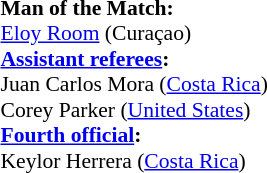<table width=50% style="font-size:90%">
<tr>
<td><br><strong>Man of the Match:</strong>
<br><a href='#'>Eloy Room</a> (Curaçao)<br><strong><a href='#'>Assistant referees</a>:</strong>
<br>Juan Carlos Mora (<a href='#'>Costa Rica</a>)
<br>Corey Parker (<a href='#'>United States</a>)
<br><strong><a href='#'>Fourth official</a>:</strong>
<br>Keylor Herrera (<a href='#'>Costa Rica</a>)</td>
</tr>
</table>
